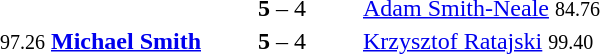<table style="text-align:center">
<tr>
<th width=223></th>
<th width=100></th>
<th width=223></th>
</tr>
<tr>
<td align=right></td>
<td><strong>5</strong> – 4</td>
<td align=left> <a href='#'>Adam Smith-Neale</a> <small>84.76</small></td>
</tr>
<tr>
<td align=right><small>97.26</small> <strong><a href='#'>Michael Smith</a></strong> </td>
<td><strong>5</strong> – 4</td>
<td align=left> <a href='#'>Krzysztof Ratajski</a> <small>99.40</small></td>
</tr>
</table>
